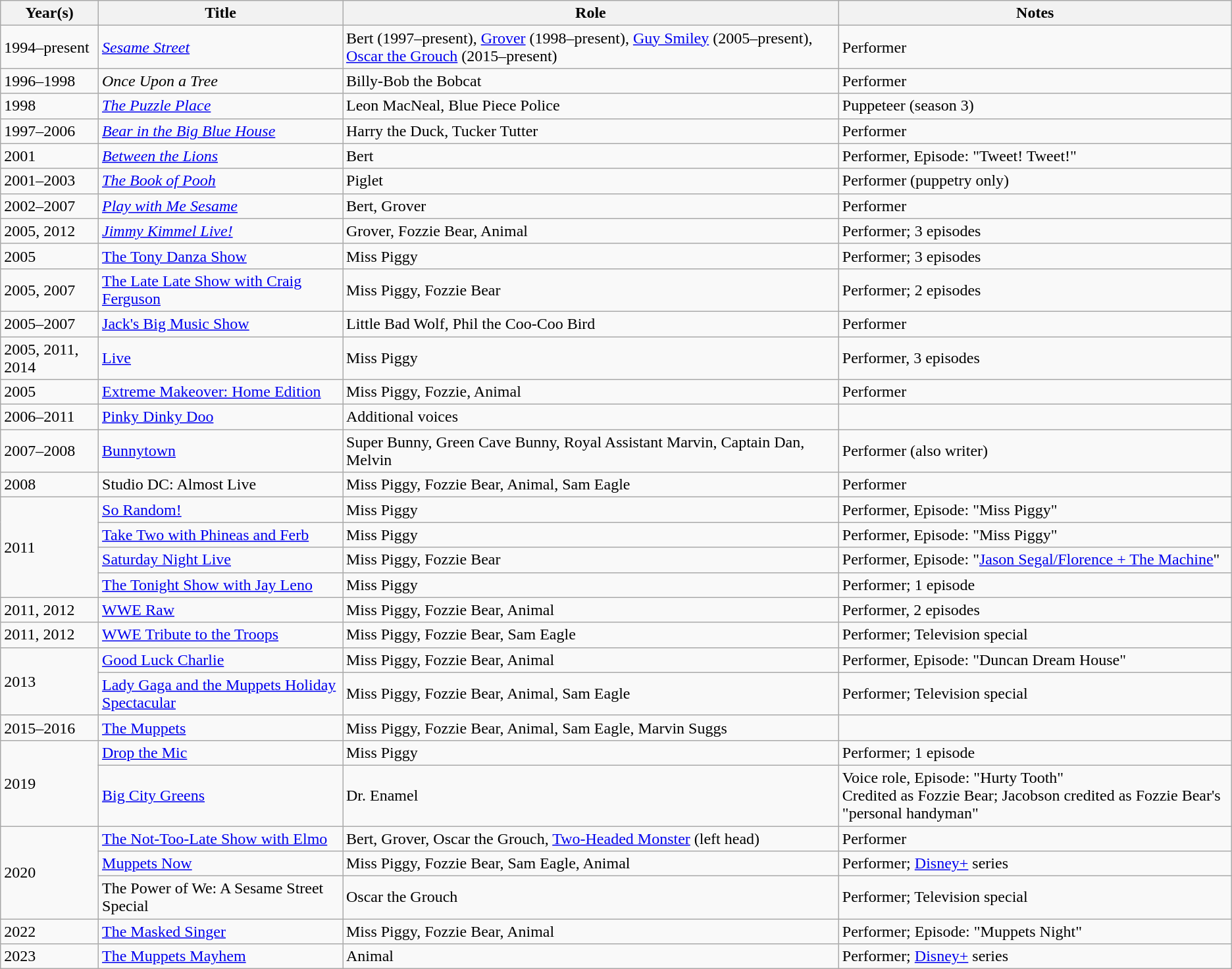<table class="wikitable">
<tr>
<th>Year(s)</th>
<th>Title</th>
<th>Role</th>
<th>Notes</th>
</tr>
<tr>
<td>1994–present</td>
<td><em><a href='#'>Sesame Street</a></em></td>
<td>Bert (1997–present), <a href='#'>Grover</a> (1998–present), <a href='#'>Guy Smiley</a> (2005–present), <a href='#'>Oscar the Grouch</a> (2015–present)</td>
<td>Performer</td>
</tr>
<tr>
<td>1996–1998</td>
<td><em>Once Upon a Tree</em></td>
<td>Billy-Bob the Bobcat</td>
<td>Performer</td>
</tr>
<tr>
<td>1998</td>
<td><em><a href='#'>The Puzzle Place</a></em></td>
<td>Leon MacNeal, Blue Piece Police</td>
<td>Puppeteer (season 3)</td>
</tr>
<tr>
<td>1997–2006</td>
<td><em><a href='#'>Bear in the Big Blue House</a></em></td>
<td>Harry the Duck, Tucker Tutter</td>
<td>Performer</td>
</tr>
<tr>
<td>2001</td>
<td><em><a href='#'>Between the Lions</a></em></td>
<td>Bert</td>
<td>Performer, Episode: "Tweet! Tweet!"</td>
</tr>
<tr>
<td>2001–2003</td>
<td><em><a href='#'>The Book of Pooh</a></em></td>
<td>Piglet</td>
<td>Performer (puppetry only)</td>
</tr>
<tr>
<td>2002–2007</td>
<td><em><a href='#'>Play with Me Sesame</a></em></td>
<td>Bert, Grover</td>
<td>Performer</td>
</tr>
<tr>
<td>2005, 2012</td>
<td><em><a href='#'>Jimmy Kimmel Live!</a></em></td>
<td>Grover, Fozzie Bear, Animal</td>
<td>Performer; 3 episodes<em></td>
</tr>
<tr>
<td>2005</td>
<td></em><a href='#'>The Tony Danza Show</a><em></td>
<td>Miss Piggy</td>
<td>Performer; 3 episodes</td>
</tr>
<tr>
<td>2005, 2007</td>
<td></em><a href='#'>The Late Late Show with Craig Ferguson</a><em></td>
<td>Miss Piggy, Fozzie Bear</td>
<td>Performer; 2 episodes</td>
</tr>
<tr>
<td>2005–2007</td>
<td></em><a href='#'>Jack's Big Music Show</a><em></td>
<td>Little Bad Wolf, Phil the Coo-Coo Bird</td>
<td>Performer</td>
</tr>
<tr>
<td>2005, 2011, 2014</td>
<td></em><a href='#'>Live</a><em></td>
<td>Miss Piggy</td>
<td>Performer, 3 episodes</td>
</tr>
<tr>
<td>2005</td>
<td></em><a href='#'>Extreme Makeover: Home Edition</a><em></td>
<td>Miss Piggy, Fozzie, Animal</td>
<td>Performer</td>
</tr>
<tr>
<td>2006–2011</td>
<td></em><a href='#'>Pinky Dinky Doo</a><em></td>
<td>Additional voices</td>
<td></td>
</tr>
<tr>
<td>2007–2008</td>
<td></em><a href='#'>Bunnytown</a><em></td>
<td>Super Bunny, Green Cave Bunny, Royal Assistant Marvin, Captain Dan, Melvin</td>
<td>Performer (also writer)</em><em></td>
</tr>
<tr>
<td>2008</td>
<td></em>Studio DC: Almost Live<em></td>
<td>Miss Piggy, Fozzie Bear, Animal, Sam Eagle</td>
<td>Performer</td>
</tr>
<tr>
<td rowspan="4">2011</td>
<td></em><a href='#'>So Random!</a><em></td>
<td>Miss Piggy</td>
<td>Performer, Episode: "Miss Piggy"</td>
</tr>
<tr>
<td></em><a href='#'>Take Two with Phineas and Ferb</a><em></td>
<td>Miss Piggy</td>
<td>Performer, Episode: "Miss Piggy"</td>
</tr>
<tr>
<td></em><a href='#'>Saturday Night Live</a><em></td>
<td>Miss Piggy, Fozzie Bear</td>
<td>Performer, Episode: "<a href='#'>Jason Segal/Florence + The Machine</a>"</td>
</tr>
<tr>
<td></em><a href='#'>The Tonight Show with Jay Leno</a><em></td>
<td>Miss Piggy</td>
<td>Performer; 1 episode</td>
</tr>
<tr>
<td>2011, 2012</td>
<td></em><a href='#'>WWE Raw</a><em></td>
<td>Miss Piggy, Fozzie Bear, Animal</td>
<td>Performer, 2 episodes</td>
</tr>
<tr>
<td>2011, 2012</td>
<td></em><a href='#'>WWE Tribute to the Troops</a><em></td>
<td>Miss Piggy, Fozzie Bear, Sam Eagle</td>
<td>Performer; Television special</td>
</tr>
<tr>
<td rowspan="2">2013</td>
<td></em><a href='#'>Good Luck Charlie</a><em></td>
<td>Miss Piggy, Fozzie Bear, Animal</td>
<td>Performer, Episode: "Duncan Dream House"</td>
</tr>
<tr>
<td></em><a href='#'>Lady Gaga and the Muppets Holiday Spectacular</a><em></td>
<td>Miss Piggy, Fozzie Bear, Animal, Sam Eagle</td>
<td>Performer; Television special</td>
</tr>
<tr>
<td>2015–2016</td>
<td></em><a href='#'>The Muppets</a><em></td>
<td>Miss Piggy, Fozzie Bear, Animal, Sam Eagle, Marvin Suggs</td>
<td></td>
</tr>
<tr>
<td rowspan="2">2019</td>
<td></em><a href='#'>Drop the Mic</a><em></td>
<td>Miss Piggy</td>
<td>Performer; 1 episode</td>
</tr>
<tr>
<td></em><a href='#'>Big City Greens</a><em></td>
<td>Dr. Enamel</td>
<td>Voice role, Episode: "Hurty Tooth"<br>Credited as Fozzie Bear; Jacobson credited as Fozzie Bear's "personal handyman"</td>
</tr>
<tr>
<td rowspan="3">2020</td>
<td></em><a href='#'>The Not-Too-Late Show with Elmo</a><em></td>
<td>Bert, Grover, Oscar the Grouch, <a href='#'>Two-Headed Monster</a> (left head)</td>
<td>Performer</td>
</tr>
<tr>
<td></em><a href='#'>Muppets Now</a><em></td>
<td>Miss Piggy, Fozzie Bear, Sam Eagle, Animal</td>
<td>Performer; <a href='#'>Disney+</a> series</td>
</tr>
<tr>
<td></em>The Power of We: A Sesame Street Special<em></td>
<td>Oscar the Grouch</td>
<td>Performer; Television special</td>
</tr>
<tr>
<td>2022</td>
<td></em><a href='#'>The Masked Singer</a><em></td>
<td>Miss Piggy, Fozzie Bear, Animal</td>
<td>Performer; Episode: "Muppets Night"</td>
</tr>
<tr>
<td>2023</td>
<td></em><a href='#'>The Muppets Mayhem</a><em></td>
<td>Animal</td>
<td>Performer; <a href='#'>Disney+</a> series</td>
</tr>
</table>
